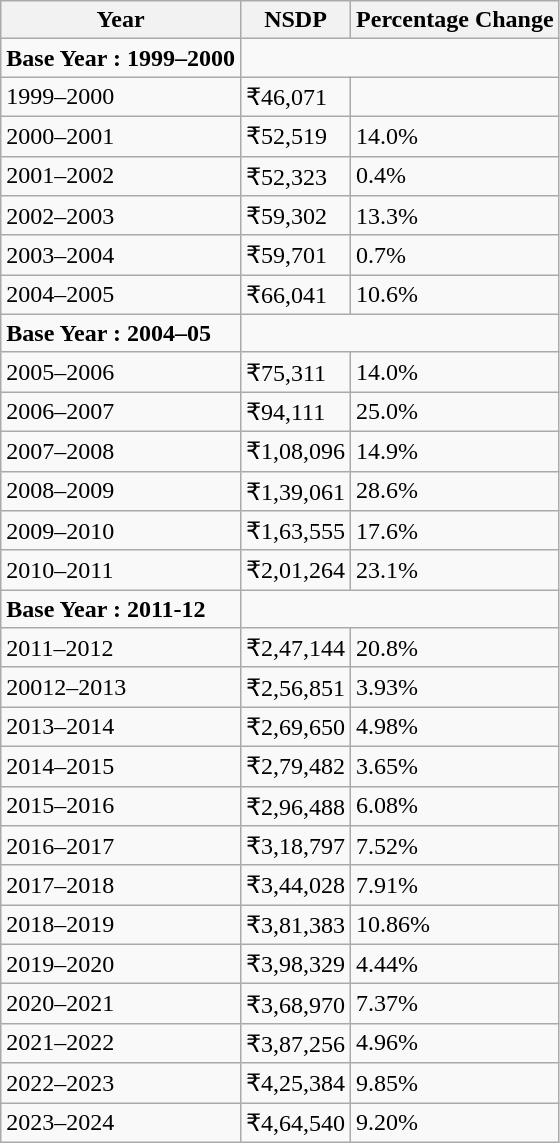<table class="wikitable">
<tr>
<th>Year</th>
<th>NSDP</th>
<th>Percentage Change</th>
</tr>
<tr>
<td><strong>Base Year : 1999–2000</strong></td>
</tr>
<tr>
<td>1999–2000</td>
<td>₹46,071</td>
<td></td>
</tr>
<tr>
<td>2000–2001</td>
<td>₹52,519</td>
<td>14.0%</td>
</tr>
<tr>
<td>2001–2002</td>
<td>₹52,323</td>
<td>0.4%</td>
</tr>
<tr>
<td>2002–2003</td>
<td>₹59,302</td>
<td>13.3%</td>
</tr>
<tr>
<td>2003–2004</td>
<td>₹59,701</td>
<td>0.7%</td>
</tr>
<tr>
<td>2004–2005</td>
<td>₹66,041</td>
<td>10.6%</td>
</tr>
<tr>
<td><strong>Base Year : 2004–05</strong></td>
</tr>
<tr>
<td>2005–2006</td>
<td>₹75,311</td>
<td>14.0%</td>
</tr>
<tr>
<td>2006–2007</td>
<td>₹94,111</td>
<td>25.0%</td>
</tr>
<tr>
<td>2007–2008</td>
<td>₹1,08,096</td>
<td>14.9%</td>
</tr>
<tr>
<td>2008–2009</td>
<td>₹1,39,061</td>
<td>28.6%</td>
</tr>
<tr>
<td>2009–2010</td>
<td>₹1,63,555</td>
<td>17.6%</td>
</tr>
<tr>
<td>2010–2011</td>
<td>₹2,01,264</td>
<td>23.1%</td>
</tr>
<tr>
<td><strong>Base Year : 2011-12</strong></td>
</tr>
<tr>
<td>2011–2012</td>
<td>₹2,47,144</td>
<td>20.8%</td>
</tr>
<tr>
<td>20012–2013</td>
<td>₹2,56,851</td>
<td>3.93%</td>
</tr>
<tr>
<td>2013–2014</td>
<td>₹2,69,650</td>
<td>4.98%</td>
</tr>
<tr>
<td>2014–2015</td>
<td>₹2,79,482</td>
<td>3.65%</td>
</tr>
<tr>
<td>2015–2016</td>
<td>₹2,96,488</td>
<td>6.08%</td>
</tr>
<tr>
<td>2016–2017</td>
<td>₹3,18,797</td>
<td>7.52%</td>
</tr>
<tr>
<td>2017–2018</td>
<td>₹3,44,028</td>
<td>7.91%</td>
</tr>
<tr>
<td>2018–2019</td>
<td>₹3,81,383</td>
<td>10.86%</td>
</tr>
<tr>
<td>2019–2020</td>
<td>₹3,98,329</td>
<td>4.44%</td>
</tr>
<tr>
<td>2020–2021</td>
<td>₹3,68,970</td>
<td>7.37%</td>
</tr>
<tr>
<td>2021–2022</td>
<td>₹3,87,256</td>
<td>4.96%</td>
</tr>
<tr>
<td>2022–2023</td>
<td>₹4,25,384</td>
<td>9.85%</td>
</tr>
<tr>
<td>2023–2024</td>
<td>₹4,64,540</td>
<td>9.20%</td>
</tr>
</table>
